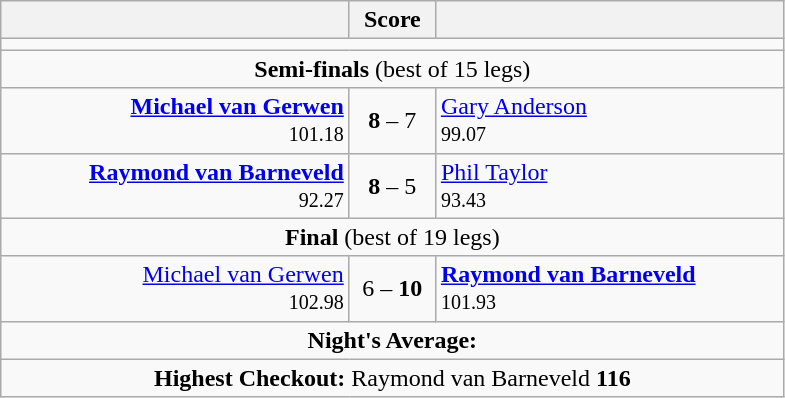<table class=wikitable style="text-align:center">
<tr>
<th width=225></th>
<th width=50>Score</th>
<th width=225></th>
</tr>
<tr align=centre>
<td colspan="3"></td>
</tr>
<tr align=center>
<td colspan="3"><strong>Semi-finals</strong> (best of 15 legs)</td>
</tr>
<tr align=left>
<td align=right><strong><a href='#'>Michael van Gerwen</a></strong>  <br><small><span>101.18</span></small></td>
<td align=center><strong>8</strong> – 7</td>
<td> <a href='#'>Gary Anderson</a> <br><small><span>99.07</span></small></td>
</tr>
<tr align=left>
<td align=right><strong><a href='#'>Raymond van Barneveld</a></strong>  <br><small><span>92.27</span></small></td>
<td align=center><strong>8</strong> – 5</td>
<td> <a href='#'>Phil Taylor</a> <br><small><span>93.43</span></small></td>
</tr>
<tr align=center>
<td colspan="3"><strong>Final</strong> (best of 19 legs)</td>
</tr>
<tr align=left>
<td align=right><a href='#'>Michael van Gerwen</a>  <br><small><span>102.98</span></small></td>
<td align=center>6 – <strong>10</strong></td>
<td> <strong><a href='#'>Raymond van Barneveld</a></strong> <br><small><span>101.93</span></small></td>
</tr>
<tr align=center>
<td colspan="3"><strong>Night's Average:</strong> </td>
</tr>
<tr align=center>
<td colspan="3"><strong>Highest Checkout:</strong> Raymond van Barneveld <strong>116</strong></td>
</tr>
</table>
